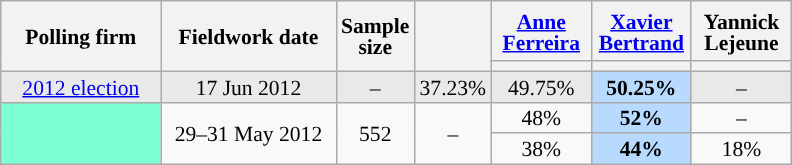<table class="wikitable sortable" style="text-align:center;font-size:90%;line-height:14px;">
<tr style="height:40px;">
<th style="width:100px;" rowspan="2">Polling firm</th>
<th style="width:110px;" rowspan="2">Fieldwork date</th>
<th style="width:35px;" rowspan="2">Sample<br>size</th>
<th style="width:30px;" rowspan="2"></th>
<th class="unsortable" style="width:60px;"><a href='#'>Anne Ferreira</a><br></th>
<th class="unsortable" style="width:60px;"><a href='#'>Xavier Bertrand</a><br></th>
<th class="unsortable" style="width:60px;">Yannick Lejeune<br></th>
</tr>
<tr>
<th style="background:"></th>
<th style="background:"></th>
<th style="background:"></th>
</tr>
<tr style="background:#E9E9E9;">
<td><a href='#'>2012 election</a></td>
<td data-sort-value="2012-06-17">17 Jun 2012</td>
<td>–</td>
<td>37.23%</td>
<td>49.75%</td>
<td style="background:#B9DAFF;"><strong>50.25%</strong></td>
<td>–</td>
</tr>
<tr>
<td rowspan="2" style="background:aquamarine;"></td>
<td rowspan="2" data-sort-value="2012-05-31">29–31 May 2012</td>
<td rowspan="2">552</td>
<td rowspan="2">–</td>
<td>48%</td>
<td style="background:#B9DAFF;"><strong>52%</strong></td>
<td>–</td>
</tr>
<tr>
<td>38%</td>
<td style="background:#B9DAFF;"><strong>44%</strong></td>
<td>18%</td>
</tr>
</table>
